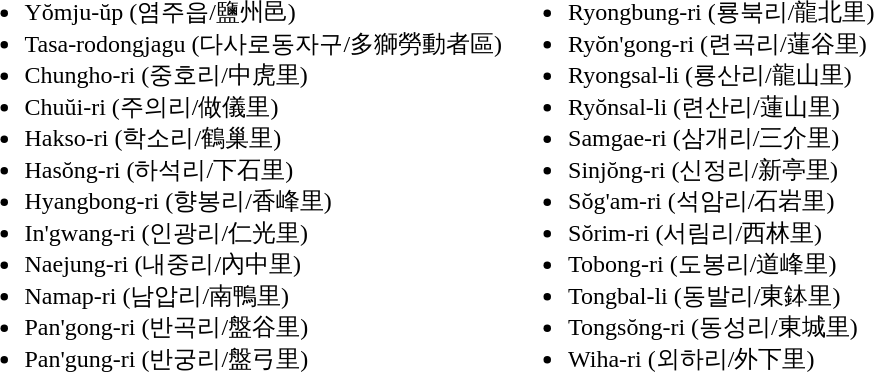<table>
<tr>
<td valign="top"><br><ul><li>Yŏmju-ŭp (염주읍/鹽州邑)</li><li>Tasa-rodongjagu (다사로동자구/多獅勞動者區)</li><li>Chungho-ri (중호리/中虎里)</li><li>Chuŭi-ri (주의리/做儀里)</li><li>Hakso-ri (학소리/鶴巢里)</li><li>Hasŏng-ri (하석리/下石里)</li><li>Hyangbong-ri (향봉리/香峰里)</li><li>In'gwang-ri (인광리/仁光里)</li><li>Naejung-ri (내중리/內中里)</li><li>Namap-ri (남압리/南鴨里)</li><li>Pan'gong-ri (반곡리/盤谷里)</li><li>Pan'gung-ri (반궁리/盤弓里)</li></ul></td>
<td valign="top"><br><ul><li>Ryongbung-ri (룡북리/龍北里)</li><li>Ryŏn'gong-ri (련곡리/蓮谷里)</li><li>Ryongsal-li (룡산리/龍山里)</li><li>Ryŏnsal-li (련산리/蓮山里)</li><li>Samgae-ri (삼개리/三介里)</li><li>Sinjŏng-ri (신정리/新亭里)</li><li>Sŏg'am-ri (석암리/石岩里)</li><li>Sŏrim-ri (서림리/西林里)</li><li>Tobong-ri (도봉리/道峰里)</li><li>Tongbal-li (동발리/東鉢里)</li><li>Tongsŏng-ri (동성리/東城里)</li><li>Wiha-ri (외하리/外下里)</li></ul></td>
</tr>
</table>
